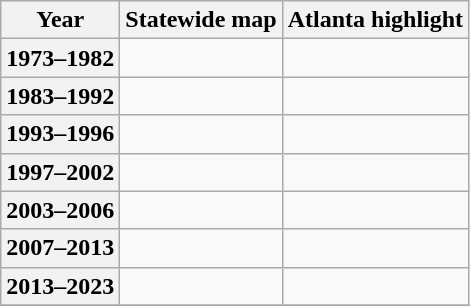<table class=wikitable>
<tr>
<th>Year</th>
<th>Statewide map</th>
<th>Atlanta highlight</th>
</tr>
<tr>
<th>1973–1982</th>
<td></td>
<td></td>
</tr>
<tr>
<th>1983–1992</th>
<td></td>
<td></td>
</tr>
<tr>
<th>1993–1996</th>
<td></td>
<td></td>
</tr>
<tr>
<th>1997–2002</th>
<td></td>
<td></td>
</tr>
<tr>
<th>2003–2006</th>
<td></td>
<td></td>
</tr>
<tr>
<th>2007–2013</th>
<td></td>
<td></td>
</tr>
<tr>
<th>2013–2023</th>
<td></td>
<td></td>
</tr>
<tr>
</tr>
</table>
